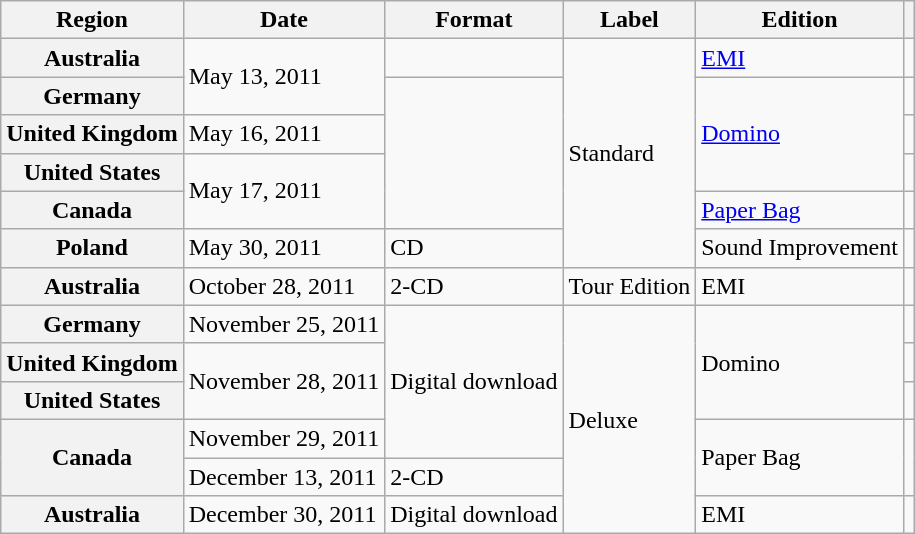<table class="wikitable plainrowheaders">
<tr>
<th scope="col">Region</th>
<th scope="col">Date</th>
<th scope="col">Format</th>
<th scope="col">Label</th>
<th scope="col">Edition</th>
<th scope="col"></th>
</tr>
<tr>
<th scope="row">Australia</th>
<td rowspan="2">May 13, 2011</td>
<td></td>
<td rowspan="6">Standard</td>
<td><a href='#'>EMI</a></td>
<td align="center"></td>
</tr>
<tr>
<th scope="row">Germany</th>
<td rowspan="4"></td>
<td rowspan="3"><a href='#'>Domino</a></td>
<td align="center"></td>
</tr>
<tr>
<th scope="row">United Kingdom</th>
<td>May 16, 2011</td>
<td align="center"></td>
</tr>
<tr>
<th scope="row">United States</th>
<td rowspan="2">May 17, 2011</td>
<td align="center"></td>
</tr>
<tr>
<th scope="row">Canada</th>
<td><a href='#'>Paper Bag</a></td>
<td align="center"></td>
</tr>
<tr>
<th scope="row">Poland</th>
<td>May 30, 2011</td>
<td>CD</td>
<td>Sound Improvement</td>
<td align="center"></td>
</tr>
<tr>
<th scope="row">Australia</th>
<td>October 28, 2011</td>
<td>2-CD</td>
<td>Tour Edition</td>
<td>EMI</td>
<td align="center"></td>
</tr>
<tr>
<th scope="row">Germany</th>
<td>November 25, 2011</td>
<td rowspan="4">Digital download</td>
<td rowspan="6">Deluxe</td>
<td rowspan="3">Domino</td>
<td align="center"></td>
</tr>
<tr>
<th scope="row">United Kingdom</th>
<td rowspan="2">November 28, 2011</td>
<td align="center"></td>
</tr>
<tr>
<th scope="row">United States</th>
<td align="center"></td>
</tr>
<tr>
<th scope="row" rowspan="2">Canada</th>
<td>November 29, 2011</td>
<td rowspan="2">Paper Bag</td>
<td align="center" rowspan="2"></td>
</tr>
<tr>
<td>December 13, 2011</td>
<td>2-CD</td>
</tr>
<tr>
<th scope="row">Australia</th>
<td>December 30, 2011</td>
<td>Digital download</td>
<td>EMI</td>
<td align="center"></td>
</tr>
</table>
